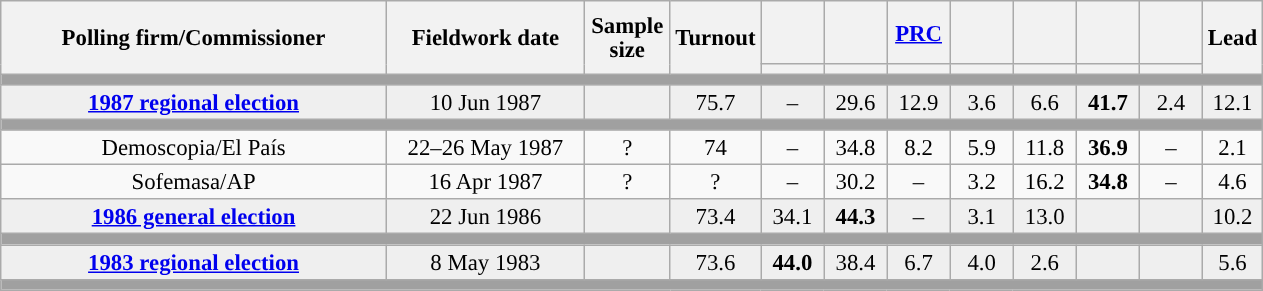<table class="wikitable collapsible collapsed" style="text-align:center; font-size:95%; line-height:16px;">
<tr style="height:42px;">
<th style="width:250px;" rowspan="2">Polling firm/Commissioner</th>
<th style="width:125px;" rowspan="2">Fieldwork date</th>
<th style="width:50px;" rowspan="2">Sample size</th>
<th style="width:45px;" rowspan="2">Turnout</th>
<th style="width:35px;"></th>
<th style="width:35px;"></th>
<th style="width:35px;"><a href='#'>PRC</a></th>
<th style="width:35px;"></th>
<th style="width:35px;"></th>
<th style="width:35px;"></th>
<th style="width:35px;"></th>
<th style="width:30px;" rowspan="2">Lead</th>
</tr>
<tr>
<th style="color:inherit;background:"></th>
<th style="color:inherit;background:"></th>
<th style="color:inherit;background:"></th>
<th style="color:inherit;background:"></th>
<th style="color:inherit;background:"></th>
<th style="color:inherit;background:"></th>
<th style="color:inherit;background:"></th>
</tr>
<tr>
<td colspan="12" style="background:#A0A0A0"></td>
</tr>
<tr style="background:#EFEFEF;">
<td><strong><a href='#'>1987 regional election</a></strong></td>
<td>10 Jun 1987</td>
<td></td>
<td>75.7</td>
<td>–</td>
<td>29.6<br></td>
<td>12.9<br></td>
<td>3.6<br></td>
<td>6.6<br></td>
<td><strong>41.7</strong><br></td>
<td>2.4<br></td>
<td style="background:">12.1</td>
</tr>
<tr>
<td colspan="12" style="background:#A0A0A0"></td>
</tr>
<tr>
<td>Demoscopia/El País</td>
<td>22–26 May 1987</td>
<td>?</td>
<td>74</td>
<td>–</td>
<td>34.8<br></td>
<td>8.2<br></td>
<td>5.9<br></td>
<td>11.8<br></td>
<td><strong>36.9</strong><br></td>
<td>–</td>
<td style="background:">2.1</td>
</tr>
<tr>
<td>Sofemasa/AP</td>
<td>16 Apr 1987</td>
<td>?</td>
<td>?</td>
<td>–</td>
<td>30.2</td>
<td>–</td>
<td>3.2</td>
<td>16.2</td>
<td><strong>34.8</strong></td>
<td>–</td>
<td style="background:">4.6</td>
</tr>
<tr style="background:#EFEFEF;">
<td><strong><a href='#'>1986 general election</a></strong></td>
<td>22 Jun 1986</td>
<td></td>
<td>73.4</td>
<td>34.1<br></td>
<td><strong>44.3</strong><br></td>
<td>–</td>
<td>3.1<br></td>
<td>13.0<br></td>
<td></td>
<td></td>
<td style="background:">10.2</td>
</tr>
<tr>
<td colspan="12" style="background:#A0A0A0"></td>
</tr>
<tr style="background:#EFEFEF;">
<td><strong><a href='#'>1983 regional election</a></strong></td>
<td>8 May 1983</td>
<td></td>
<td>73.6</td>
<td><strong>44.0</strong><br></td>
<td>38.4<br></td>
<td>6.7<br></td>
<td>4.0<br></td>
<td>2.6<br></td>
<td></td>
<td></td>
<td style="background:">5.6</td>
</tr>
<tr>
<td colspan="12" style="background:#A0A0A0"></td>
</tr>
</table>
